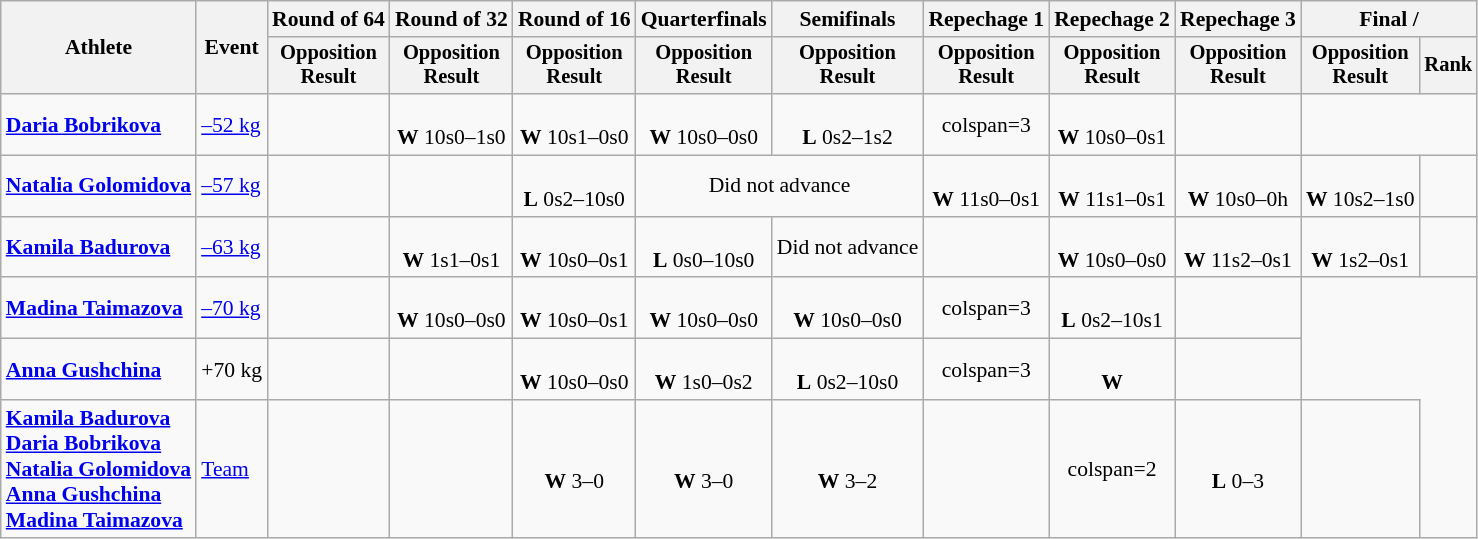<table class="wikitable" style="text-align:center; font-size:90%">
<tr>
<th rowspan=2>Athlete</th>
<th rowspan=2>Event</th>
<th>Round of 64</th>
<th>Round of 32</th>
<th>Round of 16</th>
<th>Quarterfinals</th>
<th>Semifinals</th>
<th>Repechage 1</th>
<th>Repechage 2</th>
<th>Repechage 3</th>
<th colspan=2>Final / </th>
</tr>
<tr style="font-size:95%">
<th>Opposition<br>Result</th>
<th>Opposition<br>Result</th>
<th>Opposition<br>Result</th>
<th>Opposition<br>Result</th>
<th>Opposition<br>Result</th>
<th>Opposition<br>Result</th>
<th>Opposition<br>Result</th>
<th>Opposition<br>Result</th>
<th>Opposition<br>Result</th>
<th>Rank</th>
</tr>
<tr>
<td align=left><strong><a href='#'>Daria Bobrikova</a></strong></td>
<td align=left><a href='#'>–52 kg</a></td>
<td></td>
<td><br><strong>W</strong> 10s0–1s0</td>
<td><br><strong>W</strong> 10s1–0s0</td>
<td><br><strong>W</strong> 10s0–0s0</td>
<td><br><strong>L</strong> 0s2–1s2</td>
<td>colspan=3 </td>
<td><br><strong>W</strong> 10s0–0s1</td>
<td></td>
</tr>
<tr>
<td align=left><strong><a href='#'>Natalia Golomidova</a></strong></td>
<td align=left><a href='#'>–57 kg</a></td>
<td></td>
<td></td>
<td><br><strong>L</strong> 0s2–10s0</td>
<td colspan=2>Did not advance</td>
<td><br><strong>W</strong> 11s0–0s1</td>
<td><br><strong>W</strong> 11s1–0s1</td>
<td><br><strong>W</strong> 10s0–0h</td>
<td><br><strong>W</strong> 10s2–1s0</td>
<td></td>
</tr>
<tr>
<td align=left><strong><a href='#'>Kamila Badurova</a></strong></td>
<td align=left><a href='#'>–63 kg</a></td>
<td></td>
<td><br><strong>W</strong> 1s1–0s1</td>
<td><br><strong>W</strong> 10s0–0s1</td>
<td><br><strong>L</strong> 0s0–10s0</td>
<td>Did not advance</td>
<td></td>
<td><br><strong>W</strong> 10s0–0s0</td>
<td><br><strong>W</strong> 11s2–0s1</td>
<td><br><strong>W</strong> 1s2–0s1</td>
<td></td>
</tr>
<tr>
<td align=left><strong><a href='#'>Madina Taimazova</a></strong></td>
<td align=left><a href='#'>–70 kg</a></td>
<td></td>
<td><br><strong>W</strong> 10s0–0s0</td>
<td><br><strong>W</strong> 10s0–0s1</td>
<td><br><strong>W</strong> 10s0–0s0</td>
<td><br><strong>W</strong> 10s0–0s0</td>
<td>colspan=3 </td>
<td><br><strong>L</strong> 0s2–10s1</td>
<td></td>
</tr>
<tr>
<td align=left><strong><a href='#'>Anna Gushchina</a></strong></td>
<td align=left>+70 kg</td>
<td></td>
<td></td>
<td><br><strong>W</strong> 10s0–0s0</td>
<td><br><strong>W</strong> 1s0–0s2</td>
<td><br><strong>L</strong> 0s2–10s0</td>
<td>colspan=3 </td>
<td><br><strong>W</strong></td>
<td></td>
</tr>
<tr>
<td align=left><strong><a href='#'>Kamila Badurova</a><br><a href='#'>Daria Bobrikova</a><br><a href='#'>Natalia Golomidova</a><br><a href='#'>Anna Gushchina</a><br><a href='#'>Madina Taimazova</a></strong></td>
<td align=left><a href='#'>Team</a></td>
<td></td>
<td></td>
<td><br><strong>W</strong> 3–0</td>
<td><br><strong>W</strong> 3–0</td>
<td><br><strong>W</strong> 3–2</td>
<td></td>
<td>colspan=2 </td>
<td><br><strong>L</strong> 0–3</td>
<td></td>
</tr>
</table>
